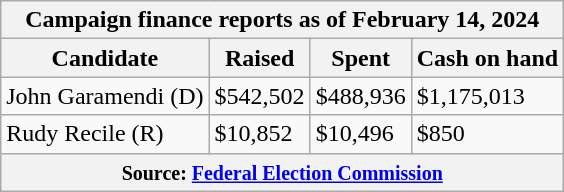<table class="wikitable sortable">
<tr>
<th colspan=4>Campaign finance reports as of February 14, 2024</th>
</tr>
<tr style="text-align:center;">
<th>Candidate</th>
<th>Raised</th>
<th>Spent</th>
<th>Cash on hand</th>
</tr>
<tr>
<td>John Garamendi (D)</td>
<td>$542,502</td>
<td>$488,936</td>
<td>$1,175,013</td>
</tr>
<tr>
<td>Rudy Recile (R)</td>
<td>$10,852</td>
<td>$10,496</td>
<td>$850</td>
</tr>
<tr>
<th colspan="4"><small>Source: <a href='#'>Federal Election Commission</a></small></th>
</tr>
</table>
